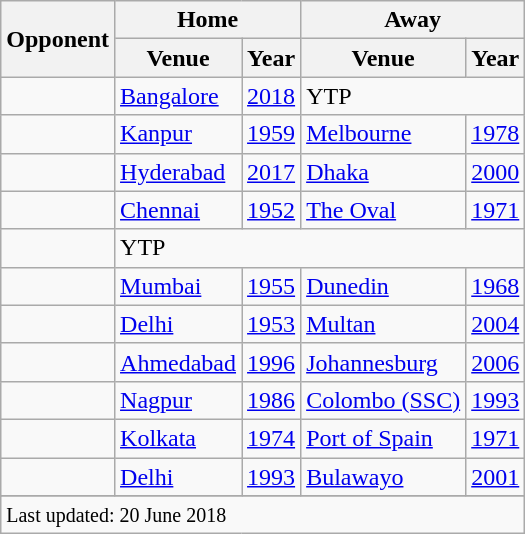<table class="wikitable sortable">
<tr>
<th rowspan="2">Opponent</th>
<th colspan="2">Home</th>
<th colspan="2">Away</th>
</tr>
<tr>
<th>Venue</th>
<th>Year</th>
<th>Venue</th>
<th>Year</th>
</tr>
<tr>
<td></td>
<td><a href='#'>Bangalore</a></td>
<td><a href='#'>2018</a></td>
<td colspan=2>YTP</td>
</tr>
<tr>
<td></td>
<td><a href='#'>Kanpur</a></td>
<td><a href='#'>1959</a></td>
<td><a href='#'>Melbourne</a></td>
<td><a href='#'>1978</a></td>
</tr>
<tr>
<td></td>
<td><a href='#'>Hyderabad</a></td>
<td><a href='#'>2017</a></td>
<td><a href='#'>Dhaka</a></td>
<td><a href='#'>2000</a></td>
</tr>
<tr>
<td></td>
<td><a href='#'>Chennai</a></td>
<td><a href='#'>1952</a></td>
<td><a href='#'>The Oval</a></td>
<td><a href='#'>1971</a></td>
</tr>
<tr>
<td></td>
<td colspan=4>YTP</td>
</tr>
<tr>
<td></td>
<td><a href='#'>Mumbai</a></td>
<td><a href='#'>1955</a></td>
<td><a href='#'>Dunedin</a></td>
<td><a href='#'>1968</a></td>
</tr>
<tr>
<td></td>
<td><a href='#'>Delhi</a></td>
<td><a href='#'>1953</a></td>
<td><a href='#'>Multan</a></td>
<td><a href='#'>2004</a></td>
</tr>
<tr>
<td></td>
<td><a href='#'>Ahmedabad</a></td>
<td><a href='#'>1996</a></td>
<td><a href='#'>Johannesburg</a></td>
<td><a href='#'>2006</a></td>
</tr>
<tr>
<td></td>
<td><a href='#'>Nagpur</a></td>
<td><a href='#'>1986</a></td>
<td><a href='#'>Colombo (SSC)</a></td>
<td><a href='#'>1993</a></td>
</tr>
<tr>
<td></td>
<td><a href='#'>Kolkata</a></td>
<td><a href='#'>1974</a></td>
<td><a href='#'>Port of Spain</a></td>
<td><a href='#'>1971</a></td>
</tr>
<tr>
<td></td>
<td><a href='#'>Delhi</a></td>
<td><a href='#'>1993</a></td>
<td><a href='#'>Bulawayo</a></td>
<td><a href='#'>2001</a></td>
</tr>
<tr>
</tr>
<tr class=sortbottom>
<td colspan=5><small>Last updated: 20 June 2018</small></td>
</tr>
</table>
